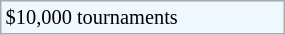<table class="wikitable" style="font-size:85%; width:15%;">
<tr style="background:#f0f8ff;">
<td>$10,000 tournaments</td>
</tr>
</table>
